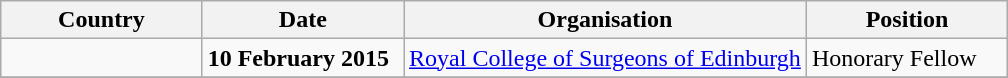<table class="wikitable">
<tr>
<th style="width:20%;">Country</th>
<th style="width:20%;">Date</th>
<th style="width:40%;">Organisation</th>
<th style="width:20%;">Position</th>
</tr>
<tr>
<td></td>
<td><strong>10 February 2015</strong></td>
<td><a href='#'>Royal College of Surgeons of Edinburgh</a></td>
<td>Honorary Fellow </td>
</tr>
<tr>
</tr>
</table>
